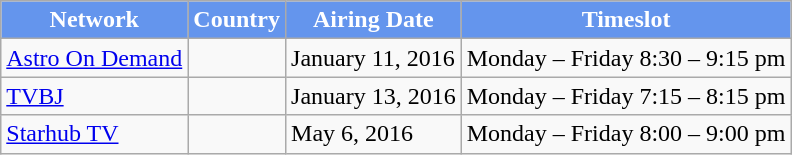<table class="wikitable">
<tr>
<th style="background:cornflowerblue; color:white;">Network</th>
<th style="background:cornflowerblue; color:white;">Country</th>
<th style="background:cornflowerblue; color:white;">Airing Date</th>
<th style="background:cornflowerblue; color:white;">Timeslot</th>
</tr>
<tr>
<td><a href='#'>Astro On Demand</a></td>
<td></td>
<td>January 11, 2016</td>
<td>Monday – Friday 8:30 – 9:15 pm</td>
</tr>
<tr>
<td><a href='#'>TVBJ</a></td>
<td></td>
<td>January 13, 2016</td>
<td>Monday – Friday 7:15 – 8:15 pm</td>
</tr>
<tr>
<td><a href='#'>Starhub TV</a></td>
<td></td>
<td>May 6, 2016</td>
<td>Monday – Friday 8:00 – 9:00 pm</td>
</tr>
</table>
